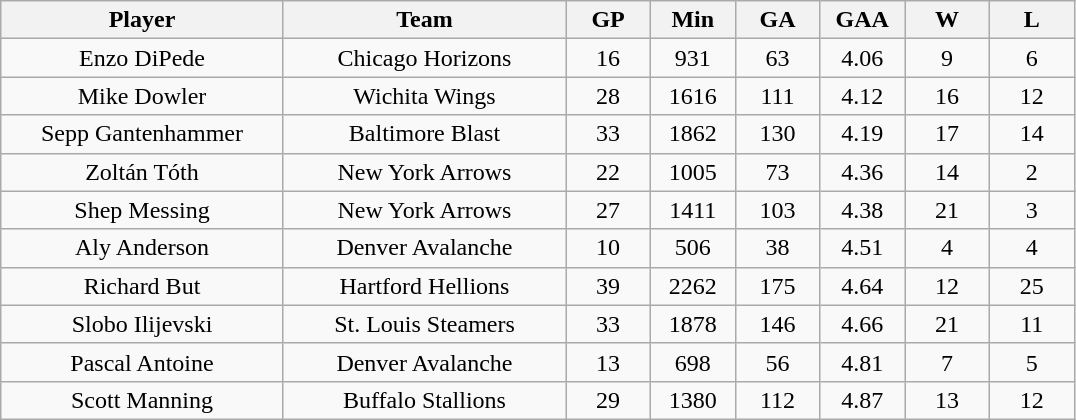<table class="wikitable">
<tr>
<th bgcolor="#DDDDFF" width="20%">Player</th>
<th bgcolor="#DDDDFF" width="20%">Team</th>
<th bgcolor="#DDDDFF" width="6%">GP</th>
<th bgcolor="#DDDDFF" width="6%">Min</th>
<th bgcolor="#DDDDFF" width="6%">GA</th>
<th bgcolor="#DDDDFF" width="6%">GAA</th>
<th bgcolor="#DDDDFF" width="6%">W</th>
<th bgcolor="#DDDDFF" width="6%">L</th>
</tr>
<tr align=center>
<td>Enzo DiPede</td>
<td>Chicago Horizons</td>
<td>16</td>
<td>931</td>
<td>63</td>
<td>4.06</td>
<td>9</td>
<td>6</td>
</tr>
<tr align=center>
<td>Mike Dowler</td>
<td>Wichita Wings</td>
<td>28</td>
<td>1616</td>
<td>111</td>
<td>4.12</td>
<td>16</td>
<td>12</td>
</tr>
<tr align=center>
<td>Sepp Gantenhammer</td>
<td>Baltimore Blast</td>
<td>33</td>
<td>1862</td>
<td>130</td>
<td>4.19</td>
<td>17</td>
<td>14</td>
</tr>
<tr align=center>
<td>Zoltán Tóth</td>
<td>New York Arrows</td>
<td>22</td>
<td>1005</td>
<td>73</td>
<td>4.36</td>
<td>14</td>
<td>2</td>
</tr>
<tr align=center>
<td>Shep Messing</td>
<td>New York Arrows</td>
<td>27</td>
<td>1411</td>
<td>103</td>
<td>4.38</td>
<td>21</td>
<td>3</td>
</tr>
<tr align=center>
<td>Aly Anderson</td>
<td>Denver Avalanche</td>
<td>10</td>
<td>506</td>
<td>38</td>
<td>4.51</td>
<td>4</td>
<td>4</td>
</tr>
<tr align=center>
<td>Richard But</td>
<td>Hartford Hellions</td>
<td>39</td>
<td>2262</td>
<td>175</td>
<td>4.64</td>
<td>12</td>
<td>25</td>
</tr>
<tr align=center>
<td>Slobo Ilijevski</td>
<td>St. Louis Steamers</td>
<td>33</td>
<td>1878</td>
<td>146</td>
<td>4.66</td>
<td>21</td>
<td>11</td>
</tr>
<tr align=center>
<td>Pascal Antoine</td>
<td>Denver Avalanche</td>
<td>13</td>
<td>698</td>
<td>56</td>
<td>4.81</td>
<td>7</td>
<td>5</td>
</tr>
<tr align=center>
<td>Scott Manning</td>
<td>Buffalo Stallions</td>
<td>29</td>
<td>1380</td>
<td>112</td>
<td>4.87</td>
<td>13</td>
<td>12</td>
</tr>
</table>
